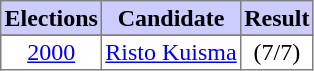<table class="toccolours" border=1 cellspacing=0 cellpadding=2 style="text-align:center; border-collapse:collapse;">
<tr style="background:#ccccff">
<th>Elections</th>
<th>Candidate</th>
<th>Result</th>
</tr>
<tr style="background:#ccccff">
</tr>
<tr>
<td><a href='#'>2000</a></td>
<td rowspan=1><a href='#'>Risto Kuisma</a></td>
<td>(7/7)</td>
</tr>
</table>
